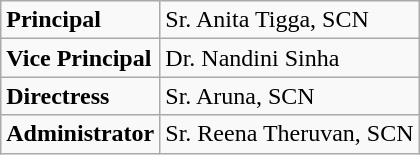<table class="wikitable">
<tr>
<td><strong>Principal</strong></td>
<td>Sr. Anita Tigga, SCN</td>
</tr>
<tr>
<td><strong>Vice Principal</strong></td>
<td>Dr. Nandini Sinha</td>
</tr>
<tr>
<td><strong>Directress</strong></td>
<td>Sr. Aruna, SCN</td>
</tr>
<tr>
<td><strong>Administrator</strong></td>
<td>Sr. Reena Theruvan, SCN</td>
</tr>
</table>
